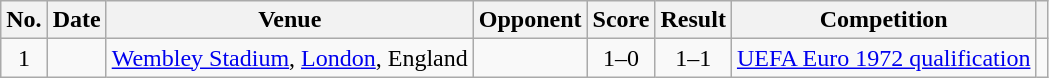<table class="wikitable sortable">
<tr>
<th scope="col">No.</th>
<th scope="col">Date</th>
<th scope="col">Venue</th>
<th scope="col">Opponent</th>
<th scope="col">Score</th>
<th scope="col">Result</th>
<th scope="col">Competition</th>
<th scope="col" class="unsortable"></th>
</tr>
<tr>
<td style="text-align:center">1</td>
<td></td>
<td><a href='#'>Wembley Stadium</a>, <a href='#'>London</a>, England</td>
<td></td>
<td style="text-align:center">1–0</td>
<td style="text-align:center">1–1</td>
<td><a href='#'>UEFA Euro 1972 qualification</a></td>
<td></td>
</tr>
</table>
